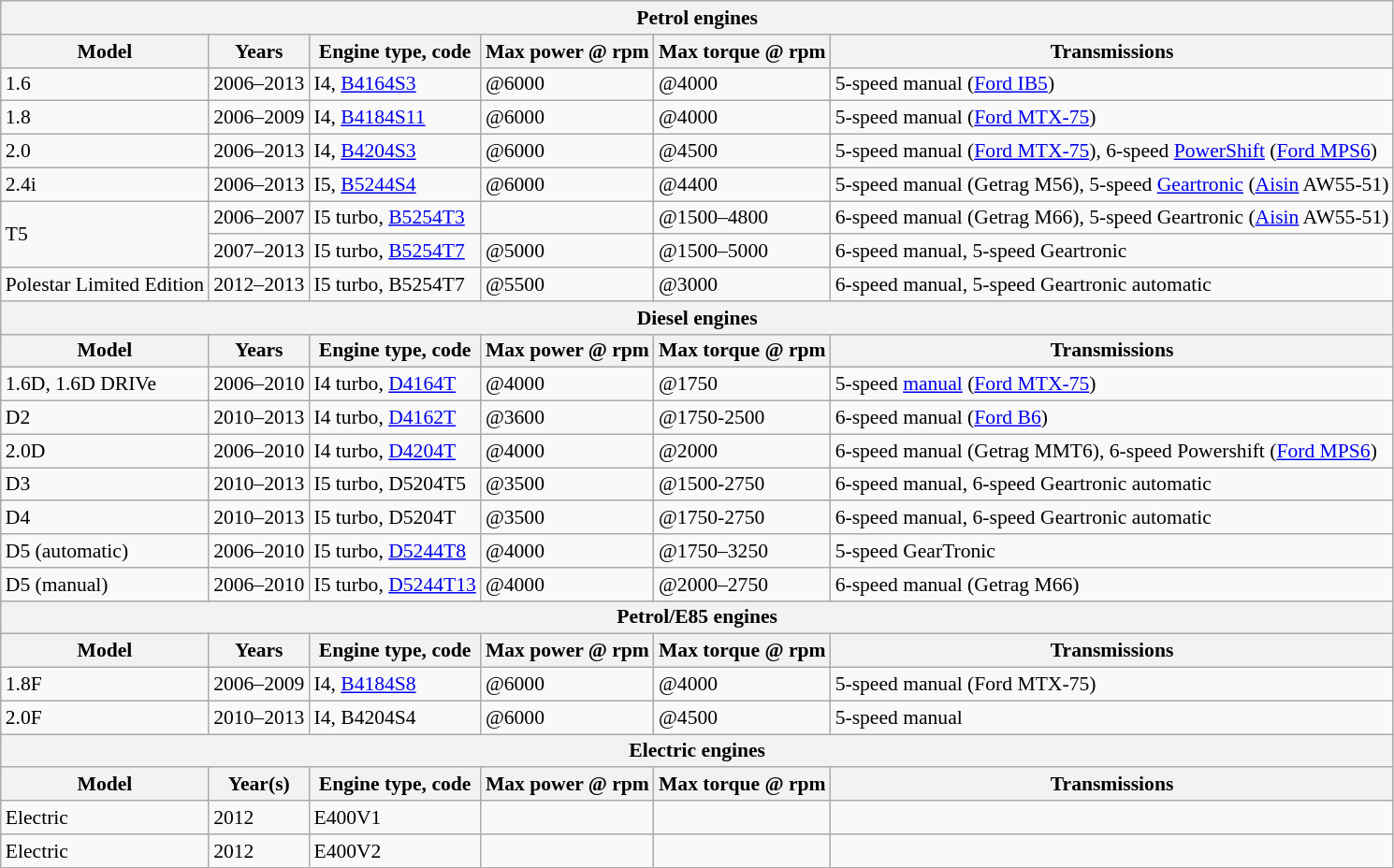<table class="wikitable" style="font-size:90%">
<tr>
<th colspan=7>Petrol engines</th>
</tr>
<tr>
<th>Model</th>
<th>Years</th>
<th>Engine type, code</th>
<th>Max power @ rpm</th>
<th>Max torque @ rpm</th>
<th>Transmissions</th>
</tr>
<tr>
<td>1.6</td>
<td>2006–2013</td>
<td> I4, <a href='#'>B4164S3</a></td>
<td> @6000</td>
<td> @4000</td>
<td>5-speed manual (<a href='#'>Ford IB5</a>)</td>
</tr>
<tr>
<td>1.8</td>
<td>2006–2009</td>
<td> I4, <a href='#'>B4184S11</a></td>
<td> @6000</td>
<td> @4000</td>
<td>5-speed manual (<a href='#'>Ford MTX-75</a>)</td>
</tr>
<tr>
<td>2.0</td>
<td>2006–2013</td>
<td> I4, <a href='#'>B4204S3</a></td>
<td> @6000</td>
<td> @4500</td>
<td>5-speed manual (<a href='#'>Ford MTX-75</a>), 6-speed <a href='#'>PowerShift</a> (<a href='#'>Ford MPS6</a>)</td>
</tr>
<tr>
<td>2.4i</td>
<td>2006–2013</td>
<td> I5, <a href='#'>B5244S4</a></td>
<td> @6000</td>
<td> @4400</td>
<td>5-speed manual (Getrag M56), 5-speed <a href='#'>Geartronic</a> (<a href='#'>Aisin</a> AW55-51)</td>
</tr>
<tr>
<td rowspan=2>T5</td>
<td>2006–2007</td>
<td> I5 turbo, <a href='#'>B5254T3</a></td>
<td></td>
<td> @1500–4800</td>
<td>6-speed manual (Getrag M66), 5-speed Geartronic (<a href='#'>Aisin</a> AW55-51)</td>
</tr>
<tr>
<td>2007–2013</td>
<td> I5 turbo, <a href='#'>B5254T7</a></td>
<td> @5000</td>
<td> @1500–5000</td>
<td>6-speed manual, 5-speed Geartronic</td>
</tr>
<tr>
<td>Polestar Limited Edition</td>
<td>2012–2013</td>
<td> I5 turbo, B5254T7</td>
<td> @5500</td>
<td> @3000</td>
<td>6-speed manual, 5-speed Geartronic automatic</td>
</tr>
<tr>
<th colspan=7>Diesel engines</th>
</tr>
<tr>
<th>Model</th>
<th>Years</th>
<th>Engine type, code</th>
<th>Max power @ rpm</th>
<th>Max torque @ rpm</th>
<th>Transmissions</th>
</tr>
<tr>
<td>1.6D, 1.6D DRIVe</td>
<td>2006–2010</td>
<td> I4 turbo, <a href='#'>D4164T</a></td>
<td> @4000</td>
<td> @1750</td>
<td>5-speed <a href='#'>manual</a> (<a href='#'>Ford MTX-75</a>)</td>
</tr>
<tr>
<td>D2</td>
<td>2010–2013</td>
<td> I4 turbo, <a href='#'>D4162T</a></td>
<td> @3600</td>
<td> @1750-2500</td>
<td>6-speed manual (<a href='#'>Ford B6</a>)</td>
</tr>
<tr>
<td>2.0D</td>
<td>2006–2010</td>
<td> I4 turbo, <a href='#'>D4204T</a></td>
<td> @4000</td>
<td> @2000</td>
<td>6-speed manual (Getrag MMT6), 6-speed Powershift (<a href='#'>Ford MPS6</a>)</td>
</tr>
<tr>
<td>D3</td>
<td>2010–2013</td>
<td> I5 turbo, D5204T5</td>
<td> @3500</td>
<td> @1500-2750</td>
<td>6-speed manual, 6-speed Geartronic automatic</td>
</tr>
<tr>
<td>D4</td>
<td>2010–2013</td>
<td> I5 turbo, D5204T</td>
<td> @3500</td>
<td> @1750-2750</td>
<td>6-speed manual, 6-speed Geartronic automatic</td>
</tr>
<tr>
<td>D5 (automatic)</td>
<td>2006–2010</td>
<td> I5 turbo, <a href='#'>D5244T8</a></td>
<td> @4000</td>
<td> @1750–3250</td>
<td>5-speed GearTronic</td>
</tr>
<tr>
<td>D5 (manual)</td>
<td>2006–2010</td>
<td> I5 turbo, <a href='#'>D5244T13</a></td>
<td> @4000</td>
<td> @2000–2750</td>
<td>6-speed manual (Getrag M66)</td>
</tr>
<tr>
<th colspan=6>Petrol/E85 engines</th>
</tr>
<tr>
<th>Model</th>
<th>Years</th>
<th>Engine type, code</th>
<th>Max power @ rpm</th>
<th>Max torque @ rpm</th>
<th>Transmissions</th>
</tr>
<tr>
<td>1.8F</td>
<td>2006–2009</td>
<td> I4, <a href='#'>B4184S8</a></td>
<td> @6000</td>
<td>@4000</td>
<td>5-speed manual (Ford MTX-75)</td>
</tr>
<tr>
<td>2.0F</td>
<td>2010–2013</td>
<td> I4, B4204S4</td>
<td> @6000</td>
<td> @4500</td>
<td>5-speed manual</td>
</tr>
<tr>
<th colspan=6>Electric engines</th>
</tr>
<tr>
<th>Model</th>
<th>Year(s)</th>
<th>Engine type, code</th>
<th>Max power @ rpm</th>
<th>Max torque @ rpm</th>
<th>Transmissions</th>
</tr>
<tr>
<td>Electric</td>
<td>2012</td>
<td>E400V1</td>
<td></td>
<td></td>
<td></td>
</tr>
<tr>
<td>Electric</td>
<td>2012</td>
<td>E400V2</td>
<td></td>
<td></td>
<td></td>
</tr>
</table>
